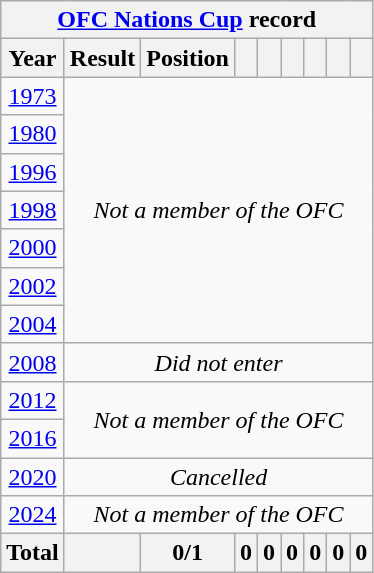<table class="wikitable" style=text-align:center;">
<tr>
<th " colspan=9><a href='#'>OFC Nations Cup</a> record</th>
</tr>
<tr>
<th>Year</th>
<th>Result</th>
<th>Position</th>
<th></th>
<th></th>
<th></th>
<th></th>
<th></th>
<th></th>
</tr>
<tr>
<td> <a href='#'>1973</a></td>
<td colspan=8 rowspan=7><em> Not a member of the OFC</em></td>
</tr>
<tr>
<td> <a href='#'>1980</a></td>
</tr>
<tr>
<td><a href='#'>1996</a></td>
</tr>
<tr>
<td> <a href='#'>1998</a></td>
</tr>
<tr>
<td> <a href='#'>2000</a></td>
</tr>
<tr>
<td> <a href='#'>2002</a></td>
</tr>
<tr>
<td> <a href='#'>2004</a></td>
</tr>
<tr>
<td><a href='#'>2008</a></td>
<td colspan=8><em> Did not enter</em></td>
</tr>
<tr>
<td> <a href='#'>2012</a></td>
<td colspan=8 rowspan=2><em> Not a member of the OFC</em></td>
</tr>
<tr>
<td> <a href='#'>2016</a></td>
</tr>
<tr>
<td> <a href='#'>2020</a></td>
<td colspan=8><em>Cancelled</em></td>
</tr>
<tr>
<td> <a href='#'>2024</a></td>
<td colspan=8><em> Not a member of the OFC</em></td>
</tr>
<tr>
<th>Total</th>
<th></th>
<th>0/1</th>
<th>0</th>
<th>0</th>
<th>0</th>
<th>0</th>
<th>0</th>
<th>0</th>
</tr>
</table>
